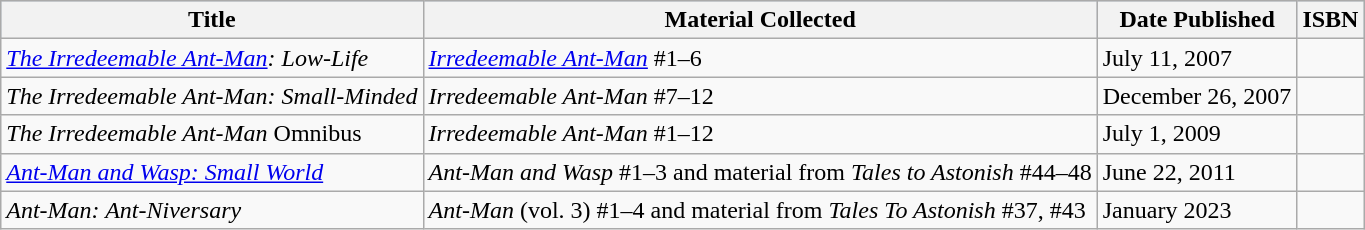<table class="wikitable">
<tr style="background:#b0c4de; text-align:center;">
<th>Title</th>
<th>Material Collected</th>
<th>Date Published</th>
<th>ISBN</th>
</tr>
<tr>
<td><em><a href='#'>The Irredeemable Ant-Man</a>: Low-Life</em></td>
<td><em><a href='#'>Irredeemable Ant-Man</a></em> #1–6</td>
<td>July 11, 2007</td>
<td></td>
</tr>
<tr>
<td><em>The Irredeemable Ant-Man: Small-Minded</em></td>
<td><em>Irredeemable Ant-Man</em> #7–12</td>
<td>December 26, 2007</td>
<td></td>
</tr>
<tr>
<td><em>The Irredeemable Ant-Man</em> Omnibus</td>
<td><em>Irredeemable Ant-Man</em> #1–12</td>
<td>July 1, 2009</td>
<td></td>
</tr>
<tr>
<td><em><a href='#'>Ant-Man and Wasp: Small World</a></em></td>
<td><em>Ant-Man and Wasp</em> #1–3 and material from <em>Tales to Astonish</em> #44–48</td>
<td>June 22, 2011</td>
<td></td>
</tr>
<tr>
<td><em>Ant-Man: Ant-Niversary</em></td>
<td><em>Ant-Man</em> (vol. 3) #1–4 and material from <em>Tales To Astonish</em> #37, #43</td>
<td>January 2023</td>
<td></td>
</tr>
</table>
